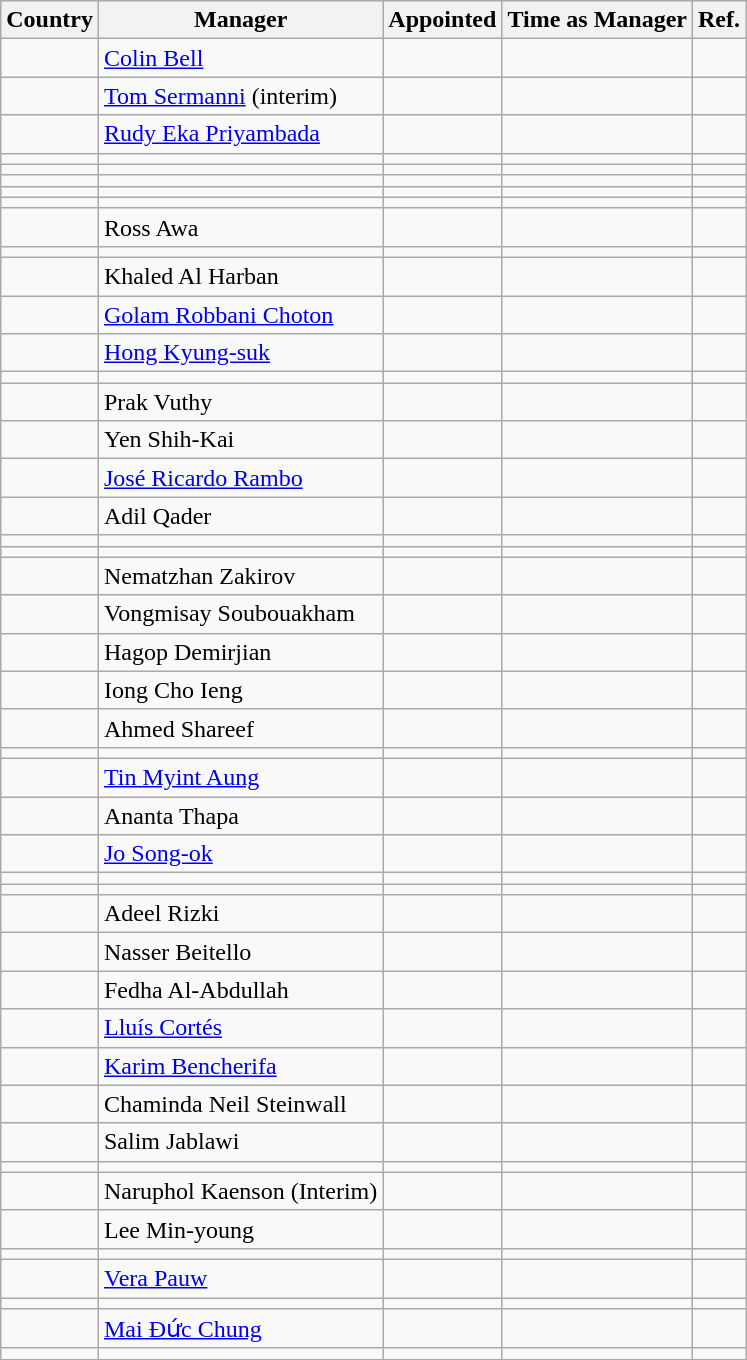<table class="wikitable sortable">
<tr>
<th>Country</th>
<th>Manager</th>
<th>Appointed</th>
<th>Time as Manager</th>
<th>Ref.</th>
</tr>
<tr>
<td></td>
<td> <a href='#'>Colin Bell</a></td>
<td></td>
<td></td>
<td></td>
</tr>
<tr>
<td></td>
<td> <a href='#'>Tom Sermanni</a> (interim)</td>
<td></td>
<td></td>
<td></td>
</tr>
<tr>
<td></td>
<td> <a href='#'>Rudy Eka Priyambada</a></td>
<td></td>
<td></td>
<td></td>
</tr>
<tr>
<td></td>
<td> </td>
<td></td>
<td></td>
<td></td>
</tr>
<tr>
<td></td>
<td> </td>
<td></td>
<td></td>
<td></td>
</tr>
<tr>
<td></td>
<td> </td>
<td></td>
<td></td>
<td></td>
</tr>
<tr>
<td></td>
<td> </td>
<td></td>
<td></td>
<td></td>
</tr>
<tr>
<td></td>
<td> </td>
<td></td>
<td></td>
<td></td>
</tr>
<tr>
<td></td>
<td> Ross Awa</td>
<td></td>
<td></td>
<td></td>
</tr>
<tr>
<td></td>
<td> </td>
<td></td>
<td></td>
<td></td>
</tr>
<tr>
<td></td>
<td> Khaled Al Harban</td>
<td></td>
<td></td>
<td></td>
</tr>
<tr>
<td></td>
<td> <a href='#'>Golam Robbani Choton</a></td>
<td></td>
<td></td>
<td></td>
</tr>
<tr>
<td></td>
<td> <a href='#'>Hong Kyung-suk</a></td>
<td></td>
<td></td>
<td></td>
</tr>
<tr>
<td></td>
<td> </td>
<td></td>
<td></td>
<td></td>
</tr>
<tr>
<td></td>
<td> Prak Vuthy</td>
<td></td>
<td></td>
<td></td>
</tr>
<tr>
<td></td>
<td> Yen Shih-Kai</td>
<td></td>
<td></td>
<td></td>
</tr>
<tr>
<td></td>
<td> <a href='#'>José Ricardo Rambo</a></td>
<td></td>
<td></td>
<td></td>
</tr>
<tr>
<td></td>
<td> Adil Qader</td>
<td></td>
<td></td>
<td></td>
</tr>
<tr>
<td></td>
<td> </td>
<td></td>
<td></td>
<td></td>
</tr>
<tr>
<td></td>
<td></td>
<td></td>
<td></td>
<td></td>
</tr>
<tr>
<td></td>
<td> Nematzhan Zakirov</td>
<td></td>
<td></td>
<td></td>
</tr>
<tr>
<td></td>
<td> Vongmisay Soubouakham</td>
<td></td>
<td></td>
<td></td>
</tr>
<tr>
<td></td>
<td> Hagop Demirjian</td>
<td></td>
<td></td>
<td></td>
</tr>
<tr>
<td></td>
<td> Iong Cho Ieng</td>
<td></td>
<td></td>
<td></td>
</tr>
<tr>
<td></td>
<td> Ahmed Shareef</td>
<td></td>
<td></td>
<td></td>
</tr>
<tr>
<td></td>
<td> </td>
<td></td>
<td></td>
<td></td>
</tr>
<tr>
<td></td>
<td>  <a href='#'>Tin Myint Aung</a></td>
<td></td>
<td></td>
<td></td>
</tr>
<tr>
<td></td>
<td> Ananta Thapa</td>
<td></td>
<td></td>
<td></td>
</tr>
<tr>
<td></td>
<td> <a href='#'>Jo Song-ok</a></td>
<td></td>
<td></td>
<td></td>
</tr>
<tr>
<td></td>
<td> </td>
<td></td>
<td></td>
<td></td>
</tr>
<tr>
<td></td>
<td> </td>
<td></td>
<td></td>
<td></td>
</tr>
<tr>
<td></td>
<td> Adeel Rizki</td>
<td></td>
<td></td>
<td></td>
</tr>
<tr>
<td></td>
<td> Nasser Beitello</td>
<td></td>
<td></td>
<td></td>
</tr>
<tr>
<td></td>
<td> Fedha Al-Abdullah</td>
<td></td>
<td></td>
<td></td>
</tr>
<tr>
<td></td>
<td> <a href='#'>Lluís Cortés</a></td>
<td></td>
<td></td>
<td></td>
</tr>
<tr>
<td></td>
<td> <a href='#'>Karim Bencherifa</a></td>
<td></td>
<td></td>
<td></td>
</tr>
<tr>
<td></td>
<td> Chaminda Neil Steinwall</td>
<td></td>
<td></td>
<td></td>
</tr>
<tr>
<td></td>
<td> Salim Jablawi</td>
<td></td>
<td></td>
<td></td>
</tr>
<tr>
<td></td>
<td> </td>
<td></td>
<td></td>
<td></td>
</tr>
<tr>
<td></td>
<td> Naruphol Kaenson (Interim)</td>
<td></td>
<td></td>
<td></td>
</tr>
<tr>
<td></td>
<td> Lee Min-young</td>
<td></td>
<td></td>
<td></td>
</tr>
<tr>
<td></td>
<td> </td>
<td></td>
<td></td>
<td></td>
</tr>
<tr>
<td></td>
<td><a href='#'>Vera Pauw</a></td>
<td></td>
<td></td>
<td></td>
</tr>
<tr>
<td></td>
<td> </td>
<td></td>
<td></td>
<td></td>
</tr>
<tr>
<td></td>
<td> <a href='#'>Mai Đức Chung</a></td>
<td></td>
<td></td>
<td></td>
</tr>
<tr>
<td></td>
<td></td>
<td></td>
<td></td>
<td></td>
</tr>
<tr>
</tr>
</table>
